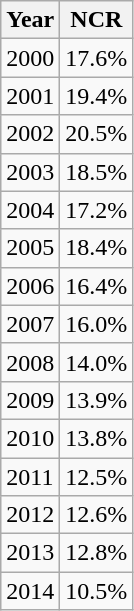<table class="wikitable">
<tr>
<th>Year</th>
<th>NCR</th>
</tr>
<tr>
<td>2000</td>
<td>17.6%</td>
</tr>
<tr>
<td>2001</td>
<td>19.4%</td>
</tr>
<tr>
<td>2002</td>
<td>20.5%</td>
</tr>
<tr>
<td>2003</td>
<td>18.5%</td>
</tr>
<tr>
<td>2004</td>
<td>17.2%</td>
</tr>
<tr>
<td>2005</td>
<td>18.4%</td>
</tr>
<tr>
<td>2006</td>
<td>16.4%</td>
</tr>
<tr>
<td>2007</td>
<td>16.0%</td>
</tr>
<tr>
<td>2008</td>
<td>14.0%</td>
</tr>
<tr>
<td>2009</td>
<td>13.9%</td>
</tr>
<tr>
<td>2010</td>
<td>13.8%</td>
</tr>
<tr>
<td>2011</td>
<td>12.5%</td>
</tr>
<tr>
<td>2012</td>
<td>12.6%</td>
</tr>
<tr>
<td>2013</td>
<td>12.8%</td>
</tr>
<tr>
<td>2014</td>
<td>10.5%</td>
</tr>
</table>
